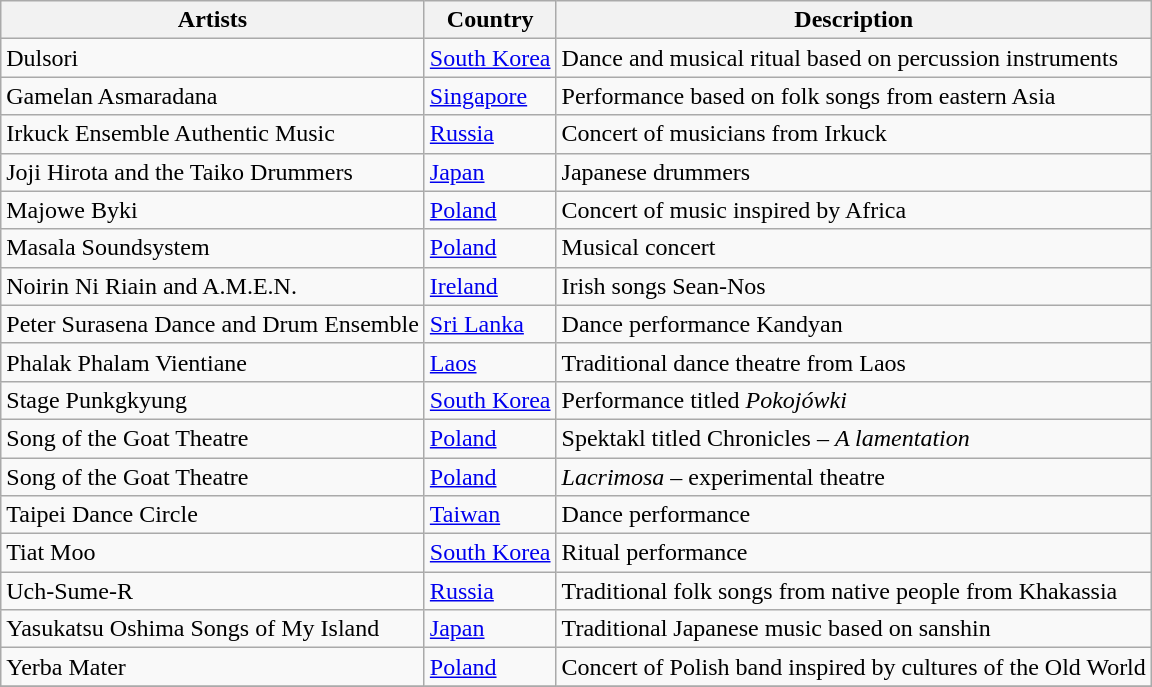<table class="wikitable">
<tr>
<th>Artists</th>
<th>Country</th>
<th>Description</th>
</tr>
<tr>
<td>Dulsori</td>
<td><a href='#'>South Korea</a></td>
<td>Dance and musical ritual based on percussion instruments</td>
</tr>
<tr>
<td>Gamelan Asmaradana</td>
<td><a href='#'>Singapore</a></td>
<td>Performance based on folk songs from eastern Asia</td>
</tr>
<tr>
<td>Irkuck Ensemble Authentic Music</td>
<td><a href='#'>Russia</a></td>
<td>Concert of musicians from Irkuck</td>
</tr>
<tr>
<td>Joji Hirota and the Taiko Drummers</td>
<td><a href='#'>Japan</a></td>
<td>Japanese drummers</td>
</tr>
<tr>
<td>Majowe Byki</td>
<td><a href='#'>Poland</a></td>
<td>Concert of music inspired by Africa</td>
</tr>
<tr>
<td>Masala Soundsystem</td>
<td><a href='#'>Poland</a></td>
<td>Musical concert</td>
</tr>
<tr>
<td>Noirin Ni Riain and A.M.E.N.</td>
<td><a href='#'>Ireland</a></td>
<td>Irish songs Sean-Nos</td>
</tr>
<tr>
<td>Peter Surasena Dance and Drum Ensemble</td>
<td><a href='#'>Sri Lanka</a></td>
<td>Dance performance Kandyan</td>
</tr>
<tr>
<td>Phalak Phalam Vientiane</td>
<td><a href='#'>Laos</a></td>
<td>Traditional dance theatre from Laos</td>
</tr>
<tr>
<td>Stage Punkgkyung</td>
<td><a href='#'>South Korea</a></td>
<td>Performance titled <em>Pokojówki</em></td>
</tr>
<tr>
<td>Song of the Goat Theatre</td>
<td><a href='#'>Poland</a></td>
<td>Spektakl titled Chronicles – <em>A lamentation</em></td>
</tr>
<tr>
<td>Song of the Goat Theatre</td>
<td><a href='#'>Poland</a></td>
<td><em>Lacrimosa</em> – experimental theatre</td>
</tr>
<tr>
<td>Taipei Dance Circle</td>
<td><a href='#'>Taiwan</a></td>
<td>Dance performance</td>
</tr>
<tr>
<td>Tiat Moo</td>
<td><a href='#'>South Korea</a></td>
<td>Ritual performance</td>
</tr>
<tr>
<td>Uch-Sume-R</td>
<td><a href='#'>Russia</a></td>
<td>Traditional folk songs from native people from Khakassia</td>
</tr>
<tr>
<td>Yasukatsu Oshima Songs of My Island</td>
<td><a href='#'>Japan</a></td>
<td>Traditional Japanese music based on sanshin</td>
</tr>
<tr>
<td>Yerba Mater</td>
<td><a href='#'>Poland</a></td>
<td>Concert of Polish band inspired by cultures of the Old World</td>
</tr>
<tr>
</tr>
</table>
